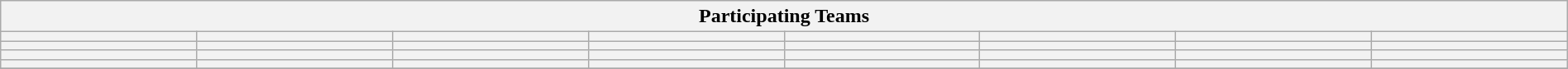<table class="wikitable" style="width:100%;">
<tr>
<th colspan=8><strong>Participating Teams</strong></th>
</tr>
<tr>
<th style="width:12%;"></th>
<th style="width:12%;"></th>
<th style="width:12%;"></th>
<th style="width:12%;"></th>
<th style="width:12%;"></th>
<th style="width:12%;"></th>
<th style="width:12%;"></th>
<th style="width:12%;"></th>
</tr>
<tr>
<th style="width:12%;"></th>
<th style="width:12%;"></th>
<th style="width:12%;"></th>
<th style="width:12%;"></th>
<th style="width:12%;"></th>
<th style="width:12%;"></th>
<th style="width:12%;"></th>
<th style="width:12%;"></th>
</tr>
<tr>
<th style="width:12%;"></th>
<th style="width:12%;"></th>
<th style="width:12%;"></th>
<th style="width:12%;"></th>
<th style="width:12%;"></th>
<th style="width:12%;"></th>
<th style="width:12%;"></th>
<th style="width:12%;"></th>
</tr>
<tr>
<th style="width:12%;"></th>
<th style="width:12%;"></th>
<th style="width:12%;"></th>
<th style="width:12%;"></th>
<th style="width:12%;"></th>
<th style="width:12%;"></th>
<th style="width:12%;"></th>
<th style="width:12%;"></th>
</tr>
<tr>
</tr>
</table>
